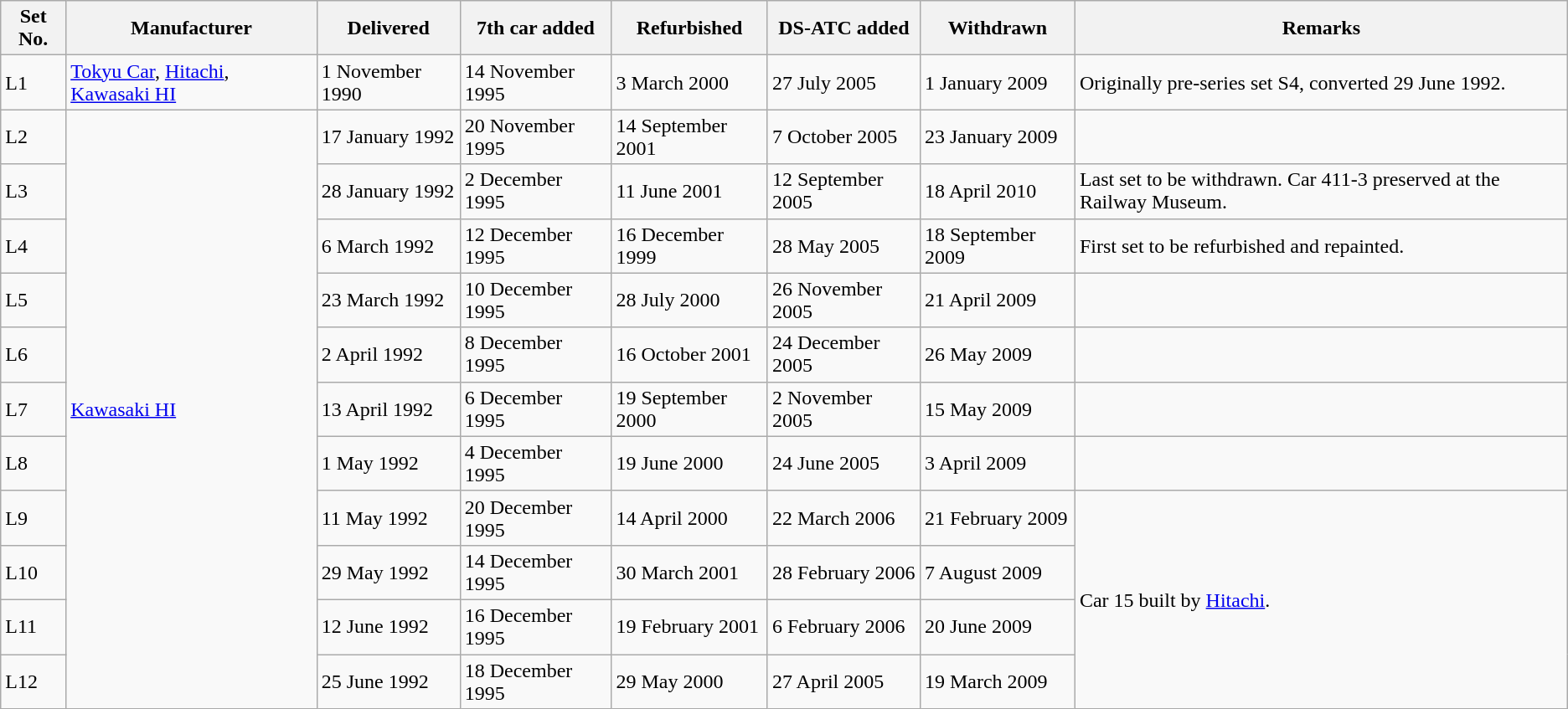<table class="wikitable">
<tr>
<th>Set No.</th>
<th>Manufacturer</th>
<th>Delivered</th>
<th>7th car added</th>
<th>Refurbished</th>
<th>DS-ATC added</th>
<th>Withdrawn</th>
<th>Remarks</th>
</tr>
<tr>
<td>L1</td>
<td><a href='#'>Tokyu Car</a>, <a href='#'>Hitachi</a>, <a href='#'>Kawasaki HI</a></td>
<td>1 November 1990</td>
<td>14 November 1995</td>
<td>3 March 2000</td>
<td>27 July 2005</td>
<td>1 January 2009</td>
<td>Originally pre-series set S4, converted 29 June 1992.</td>
</tr>
<tr>
<td>L2</td>
<td rowspan="11"><a href='#'>Kawasaki HI</a></td>
<td>17 January 1992</td>
<td>20 November 1995</td>
<td>14 September 2001</td>
<td>7 October 2005</td>
<td>23 January 2009</td>
<td></td>
</tr>
<tr>
<td>L3</td>
<td>28 January 1992</td>
<td>2 December 1995</td>
<td>11 June 2001</td>
<td>12 September 2005</td>
<td>18 April 2010</td>
<td>Last set to be withdrawn. Car 411-3 preserved at the Railway Museum.</td>
</tr>
<tr>
<td>L4</td>
<td>6 March 1992</td>
<td>12 December 1995</td>
<td>16 December 1999</td>
<td>28 May 2005</td>
<td>18 September 2009</td>
<td>First set to be refurbished and repainted.</td>
</tr>
<tr>
<td>L5</td>
<td>23 March 1992</td>
<td>10 December 1995</td>
<td>28 July 2000</td>
<td>26 November 2005</td>
<td>21 April 2009</td>
<td></td>
</tr>
<tr>
<td>L6</td>
<td>2 April 1992</td>
<td>8 December 1995</td>
<td>16 October 2001</td>
<td>24 December 2005</td>
<td>26 May 2009</td>
<td></td>
</tr>
<tr>
<td>L7</td>
<td>13 April 1992</td>
<td>6 December 1995</td>
<td>19 September 2000</td>
<td>2 November 2005</td>
<td>15 May 2009</td>
<td></td>
</tr>
<tr>
<td>L8</td>
<td>1 May 1992</td>
<td>4 December 1995</td>
<td>19 June 2000</td>
<td>24 June 2005</td>
<td>3 April 2009</td>
<td></td>
</tr>
<tr>
<td>L9</td>
<td>11 May 1992</td>
<td>20 December 1995</td>
<td>14 April 2000</td>
<td>22 March 2006</td>
<td>21 February 2009</td>
<td rowspan="4">Car 15 built by <a href='#'>Hitachi</a>.</td>
</tr>
<tr>
<td>L10</td>
<td>29 May 1992</td>
<td>14 December 1995</td>
<td>30 March 2001</td>
<td>28 February 2006</td>
<td>7 August 2009</td>
</tr>
<tr>
<td>L11</td>
<td>12 June 1992</td>
<td>16 December 1995</td>
<td>19 February 2001</td>
<td>6 February 2006</td>
<td>20 June 2009</td>
</tr>
<tr>
<td>L12</td>
<td>25 June 1992</td>
<td>18 December 1995</td>
<td>29 May 2000</td>
<td>27 April 2005</td>
<td>19 March 2009</td>
</tr>
</table>
